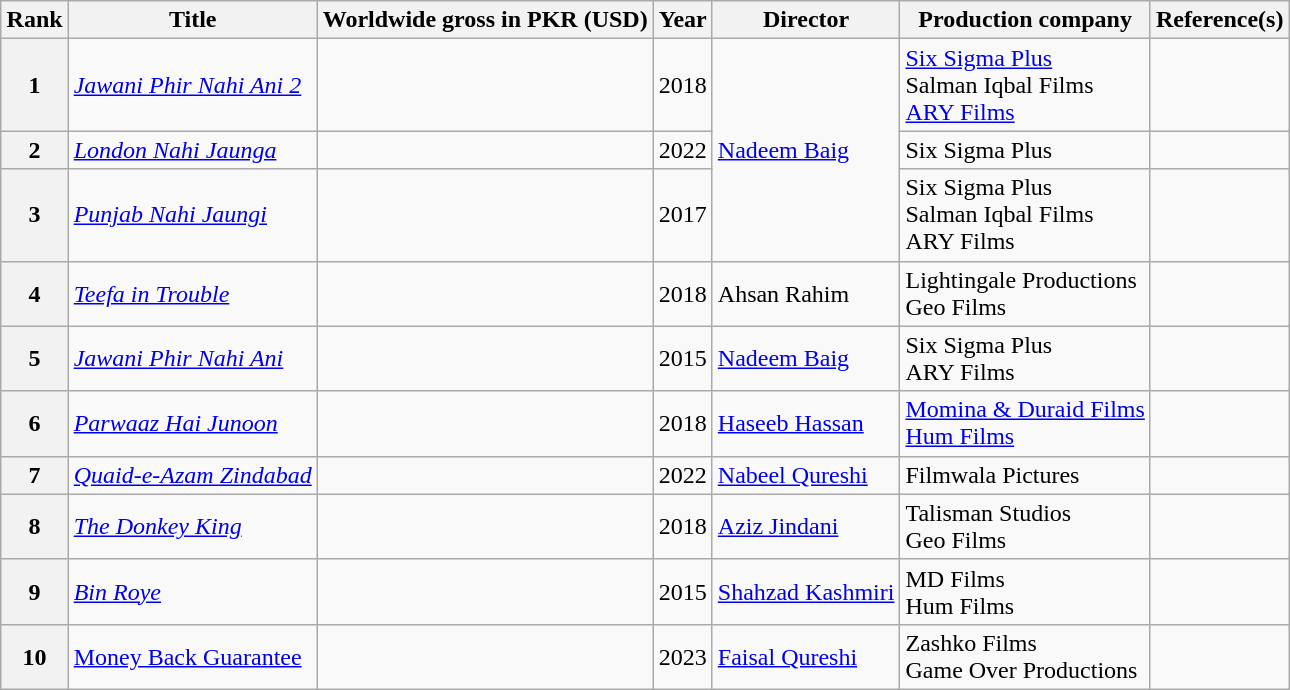<table class="wikitable sortable" style="margin:auto;">
<tr>
<th>Rank</th>
<th>Title</th>
<th>Worldwide gross in PKR (USD)</th>
<th>Year</th>
<th>Director</th>
<th>Production company</th>
<th>Reference(s)</th>
</tr>
<tr>
<th scope="row">1</th>
<td><em><a href='#'>Jawani Phir Nahi Ani 2</a></em></td>
<td></td>
<td>2018</td>
<td rowspan=3><a href='#'>Nadeem Baig</a></td>
<td><a href='#'>Six Sigma Plus</a> <br> Salman Iqbal Films <br> <a href='#'>ARY Films</a></td>
<td style="text-align:center;"></td>
</tr>
<tr>
<th scope="row">2</th>
<td><em><a href='#'>London Nahi Jaunga</a></em></td>
<td></td>
<td>2022</td>
<td>Six Sigma Plus</td>
<td style="text-align:center;"></td>
</tr>
<tr>
<th scope="row">3</th>
<td><em><a href='#'>Punjab Nahi Jaungi</a></em></td>
<td></td>
<td>2017</td>
<td>Six Sigma Plus <br> Salman Iqbal Films  <br> ARY Films</td>
<td style="text-align:center;"></td>
</tr>
<tr>
<th scope="row">4</th>
<td><em><a href='#'>Teefa in Trouble</a></em></td>
<td></td>
<td>2018</td>
<td>Ahsan Rahim</td>
<td>Lightingale Productions <br> Geo Films</td>
<td style="text-align:center;"></td>
</tr>
<tr>
<th scope="row" ">5</th>
<td><em><a href='#'>Jawani Phir Nahi Ani</a></em></td>
<td></td>
<td>2015</td>
<td><a href='#'>Nadeem Baig</a></td>
<td>Six Sigma Plus <br> ARY Films</td>
<td style="text-align:center;"></td>
</tr>
<tr>
<th scope="row">6</th>
<td><em><a href='#'>Parwaaz Hai Junoon</a></em></td>
<td></td>
<td>2018</td>
<td><a href='#'>Haseeb Hassan</a></td>
<td><a href='#'>Momina & Duraid Films</a> <br> <a href='#'>Hum Films</a></td>
<td style="text-align:center;"></td>
</tr>
<tr>
<th scope="row">7</th>
<td><em><a href='#'>Quaid-e-Azam Zindabad</a></em></td>
<td></td>
<td>2022</td>
<td><a href='#'>Nabeel Qureshi</a></td>
<td>Filmwala Pictures</td>
<td style="text-align:center;"></td>
</tr>
<tr>
<th scope="row">8</th>
<td><em><a href='#'>The Donkey King</a></em></td>
<td></td>
<td>2018</td>
<td><a href='#'>Aziz Jindani</a></td>
<td>Talisman Studios <br>Geo Films</td>
<td style="text-align:center;"></td>
</tr>
<tr>
<th scope="row">9</th>
<td><em><a href='#'>Bin Roye</a></em></td>
<td></td>
<td>2015</td>
<td><a href='#'>Shahzad Kashmiri</a></td>
<td>MD Films <br> Hum Films</td>
<td style="text-align:center;"></td>
</tr>
<tr>
<th scope="row">10</th>
<td><a href='#'>Money Back Guarantee</a></td>
<td></td>
<td>2023</td>
<td><a href='#'>Faisal Qureshi</a></td>
<td>Zashko Films<br>Game Over Productions</td>
<td></td>
</tr>
</table>
